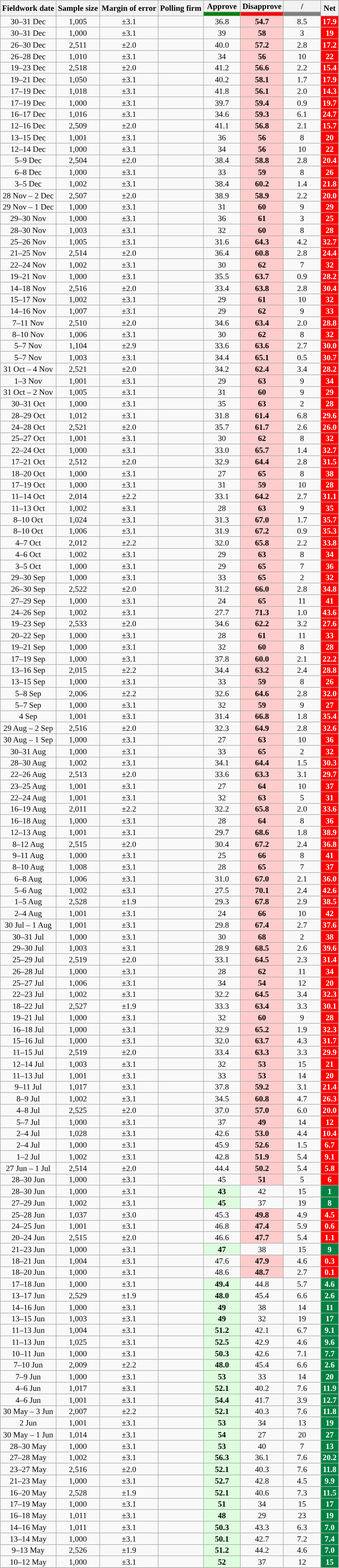<table class="wikitable mw-datatable sortable mw-collapsible" style="text-align:center; font-size:90%; line-height:14px">
<tr>
<th class="unsortable" rowspan="2">Fieldwork date</th>
<th class="unsortable" rowspan="2">Sample size</th>
<th class="unsortable" rowspan="2">Margin of error</th>
<th class="unsortable" rowspan="2">Polling firm</th>
<th class="unsortable" style="width:60px">Approve</th>
<th class="unsortable" style="width:60px">Disapprove</th>
<th class="unsortable" style="width:60px">/<br></th>
<th rowspan="2" class="unsortable">Net</th>
</tr>
<tr>
<th class="unsortable" style="color:inherit;background:green;width:60px;"></th>
<th class="unsortable" style="color:inherit;background:red;width:60px;"></th>
<th class="unsortable" style="background:grey;width:60px;"></th>
</tr>
<tr>
<td data-sort-value="2022-12-31">30–31 Dec</td>
<td>1,005</td>
<td>±3.1</td>
<td></td>
<td>36.8</td>
<td style="background:#ffcccb"><strong>54.7</strong></td>
<td>8.5</td>
<td style="background:red;color:white"><strong>17.9</strong></td>
</tr>
<tr>
<td data-sort-value="2022-12-31">30–31 Dec</td>
<td>1,000</td>
<td>±3.1</td>
<td></td>
<td>39</td>
<td style="background:#ffcccb"><strong>58</strong></td>
<td>3</td>
<td style="background:red;color:white"><strong>19</strong></td>
</tr>
<tr>
<td data-sort-value="2022-12-30">26–30 Dec</td>
<td>2,511</td>
<td>±2.0</td>
<td></td>
<td>40.0</td>
<td style="background:#ffcccb"><strong>57.2</strong></td>
<td>2.8</td>
<td style="background:red;color:white"><strong>17.2</strong></td>
</tr>
<tr>
<td data-sort-value="2022-12-28">26–28 Dec</td>
<td>1,010</td>
<td>±3.1</td>
<td></td>
<td>34</td>
<td style="background:#ffcccb"><strong>56</strong></td>
<td>10</td>
<td style="background:red;color:white"><strong>22</strong></td>
</tr>
<tr>
<td data-sort-value="2022-12-23">19–23 Dec</td>
<td>2,518</td>
<td>±2.0</td>
<td></td>
<td>41.2</td>
<td style="background:#ffcccb"><strong>56.6</strong></td>
<td>2.2</td>
<td style="background:red;color:white"><strong>15.4</strong></td>
</tr>
<tr>
<td data-sort-value="2022-12-21">19–21 Dec</td>
<td>1,050</td>
<td>±3.1</td>
<td></td>
<td>40.2</td>
<td style="background:#ffcccb"><strong>58.1</strong></td>
<td>1.7</td>
<td style="background:red;color:white"><strong>17.9</strong></td>
</tr>
<tr>
<td data-sort-value="2022-12-19">17–19 Dec</td>
<td>1,018</td>
<td>±3.1</td>
<td></td>
<td>41.8</td>
<td style="background:#ffcccb"><strong>56.1</strong></td>
<td>2.0</td>
<td style="background:red; color:white"><strong>14.3</strong></td>
</tr>
<tr>
<td data-sort-value="2022-12-19">17–19 Dec</td>
<td>1,000</td>
<td>±3.1</td>
<td></td>
<td>39.7</td>
<td style="background:#ffcccb"><strong>59.4</strong></td>
<td>0.9</td>
<td style="background:red;color:white"><strong>19.7</strong></td>
</tr>
<tr>
<td data-sort-value="2022-12-17">16–17 Dec</td>
<td>1,016</td>
<td>±3.1</td>
<td></td>
<td>34.6</td>
<td style="background:#ffcccb"><strong>59.3</strong></td>
<td>6.1</td>
<td style="background:red;color:white"><strong>24.7</strong></td>
</tr>
<tr>
<td data-sort-value="2022-12-16">12–16 Dec</td>
<td>2,509</td>
<td>±2.0</td>
<td></td>
<td>41.1</td>
<td style="background:#ffcccb"><strong>56.8</strong></td>
<td>2.1</td>
<td style="background:red;color:white"><strong>15.7</strong></td>
</tr>
<tr>
<td data-sort-value="2022-12-15">13–15 Dec</td>
<td>1,001</td>
<td>±3.1</td>
<td></td>
<td>36</td>
<td style="background:#ffcccb"><strong>56</strong></td>
<td>8</td>
<td style="background:red;color:white"><strong>20</strong></td>
</tr>
<tr>
<td data-sort-value="2022-12-14">12–14 Dec</td>
<td>1,000</td>
<td>±3.1</td>
<td></td>
<td>34</td>
<td style="background:#ffcccb"><strong>56</strong></td>
<td>10</td>
<td style="background:red;color:white"><strong>22</strong></td>
</tr>
<tr>
<td data-sort-value="2022-12-9">5–9 Dec</td>
<td>2,504</td>
<td>±2.0</td>
<td></td>
<td>38.4</td>
<td style="background:#ffcccb"><strong>58.8</strong></td>
<td>2.8</td>
<td style="background:red;color:white"><strong>20.4</strong></td>
</tr>
<tr>
<td data-sort-value="2022-12-8">6–8 Dec</td>
<td>1,000</td>
<td>±3.1</td>
<td></td>
<td>33</td>
<td style="background:#ffcccb"><strong>59</strong></td>
<td>8</td>
<td style="background:red;color:white"><strong>26</strong></td>
</tr>
<tr>
<td data-sort-value="2022-12-5">3–5 Dec</td>
<td>1,002</td>
<td>±3.1</td>
<td></td>
<td>38.4</td>
<td style="background:#ffcccb"><strong>60.2</strong></td>
<td>1.4</td>
<td style="background:red;color:white"><strong>21.8</strong></td>
</tr>
<tr>
<td data-sort-value="2022-12-2">28 Nov – 2 Dec</td>
<td>2,507</td>
<td>±2.0</td>
<td></td>
<td>38.9</td>
<td style="background:#ffcccb"><strong>58.9</strong></td>
<td>2.2</td>
<td style="background:red;color:white"><strong>20.0</strong></td>
</tr>
<tr>
<td data-sort-value="2022-12-1">29 Nov – 1 Dec</td>
<td>1,000</td>
<td>±3.1</td>
<td></td>
<td>31</td>
<td style="background:#ffcccb"><strong>60</strong></td>
<td>9</td>
<td style="background:red;color:white"><strong>29</strong></td>
</tr>
<tr>
<td data-sort-value="2022-11-30">29–30 Nov</td>
<td>1,000</td>
<td>±3.1</td>
<td></td>
<td>36</td>
<td style="background:#ffcccb"><strong>61</strong></td>
<td>3</td>
<td style="background:red;color:white"><strong>25</strong></td>
</tr>
<tr>
<td data-sort-value="2022-11-30">28–30 Nov</td>
<td>1,003</td>
<td>±3.1</td>
<td></td>
<td>32</td>
<td style="background:#ffcccb"><strong>60</strong></td>
<td>8</td>
<td style="background:red;color:white"><strong>28</strong></td>
</tr>
<tr>
<td data-sort-value="2022-11-26">25–26 Nov</td>
<td>1,005</td>
<td>±3.1</td>
<td></td>
<td>31.6</td>
<td style="background:#ffcccb"><strong>64.3</strong></td>
<td>4.2</td>
<td style="background:red;color:white"><strong>32.7</strong></td>
</tr>
<tr>
<td data-sort-value="2022-11-25">21–25 Nov</td>
<td>2,514</td>
<td>±2.0</td>
<td></td>
<td>36.4</td>
<td style="background:#ffcccb"><strong>60.8</strong></td>
<td>2.8</td>
<td style="background:red;color:white"><strong>24.4</strong></td>
</tr>
<tr>
<td data-sort-value="2022-11-24">22–24 Nov</td>
<td>1,002</td>
<td>±3.1</td>
<td></td>
<td>30</td>
<td style="background:#ffcccb"><strong>62</strong></td>
<td>7</td>
<td style="background:red;color:white"><strong>32</strong></td>
</tr>
<tr>
<td data-sort-value="2022-11-21">19–21 Nov</td>
<td>1,000</td>
<td>±3.1</td>
<td></td>
<td>35.5</td>
<td style="background:#ffcccb"><strong>63.7</strong></td>
<td>0.9</td>
<td style="background:red;color:white"><strong>28.2</strong></td>
</tr>
<tr>
<td data-sort-value="2022-11-18">14–18 Nov</td>
<td>2,516</td>
<td>±2.0</td>
<td></td>
<td>33.4</td>
<td style="background:#ffcccb"><strong>63.8</strong></td>
<td>2.8</td>
<td style="background:red;color:white"><strong>30.4</strong></td>
</tr>
<tr>
<td data-sort-value="2022-11-17">15–17 Nov</td>
<td>1,002</td>
<td>±3.1</td>
<td></td>
<td>29</td>
<td style="background:#ffcccb"><strong>61</strong></td>
<td>10</td>
<td style="background:red;color:white"><strong>32</strong></td>
</tr>
<tr>
<td data-sort-value="2022-11-16">14–16 Nov</td>
<td>1,007</td>
<td>±3.1</td>
<td></td>
<td>29</td>
<td style="background:#ffcccb"><strong>62</strong></td>
<td>9</td>
<td style="background:red;color:white"><strong>33</strong></td>
</tr>
<tr>
<td data-sort-value="2022-11-11">7–11 Nov</td>
<td>2,510</td>
<td>±2.0</td>
<td></td>
<td>34.6</td>
<td style="background:#ffcccb"><strong>63.4</strong></td>
<td>2.0</td>
<td style="background:red;color:white"><strong>28.8</strong></td>
</tr>
<tr>
<td data-sort-value="2022-11-10">8–10 Nov</td>
<td>1,006</td>
<td>±3.1</td>
<td></td>
<td>30</td>
<td style="background:#ffcccb"><strong>62</strong></td>
<td>8</td>
<td style="background:red;color:white"><strong>32</strong></td>
</tr>
<tr>
<td data-sort-value="2022-11-7">5–7 Nov</td>
<td>1,104</td>
<td>±2.9</td>
<td></td>
<td>33.6</td>
<td style="background:#ffcccb"><strong>63.6</strong></td>
<td>2.7</td>
<td style="background:red; color:white"><strong>30.0</strong></td>
</tr>
<tr>
<td data-sort-value="2022-11-7">5–7 Nov</td>
<td>1,003</td>
<td>±3.1</td>
<td></td>
<td>34.4</td>
<td style="background:#ffcccb"><strong>65.1</strong></td>
<td>0.5</td>
<td style="background:red;color:white"><strong>30.7</strong></td>
</tr>
<tr>
<td data-sort-value="2022-11-4">31 Oct – 4 Nov</td>
<td>2,521</td>
<td>±2.0</td>
<td></td>
<td>34.2</td>
<td style="background:#ffcccb"><strong>62.4</strong></td>
<td>3.4</td>
<td style="background:red;color:white"><strong>28.2</strong></td>
</tr>
<tr>
<td data-sort-value="2022-11-3">1–3 Nov</td>
<td>1,001</td>
<td>±3.1</td>
<td></td>
<td>29</td>
<td style="background:#ffcccb"><strong>63</strong></td>
<td>9</td>
<td style="background:red;color:white"><strong>34</strong></td>
</tr>
<tr>
<td data-sort-value="2022-11-2">31 Oct – 2 Nov</td>
<td>1,005</td>
<td>±3.1</td>
<td></td>
<td>31</td>
<td style="background:#ffcccb"><strong>60</strong></td>
<td>9</td>
<td style="background:red;color:white"><strong>29</strong></td>
</tr>
<tr>
<td data-sort-value="2022-10-31">30–31 Oct</td>
<td>1,000</td>
<td>±3.1</td>
<td></td>
<td>35</td>
<td style="background:#ffcccb"><strong>63</strong></td>
<td>2</td>
<td style="background:red;color:white"><strong>28</strong></td>
</tr>
<tr>
<td data-sort-value="2022-10-29">28–29 Oct</td>
<td>1,012</td>
<td>±3.1</td>
<td></td>
<td>31.8</td>
<td style="background:#ffcccb"><strong>61.4</strong></td>
<td>6.8</td>
<td style="background:red;color:white"><strong>29.6</strong></td>
</tr>
<tr>
<td data-sort-value="2022-10-28">24–28 Oct</td>
<td>2,521</td>
<td>±2.0</td>
<td></td>
<td>35.7</td>
<td style="background:#ffcccb"><strong>61.7</strong></td>
<td>2.6</td>
<td style="background:red;color:white"><strong>26.0</strong></td>
</tr>
<tr>
<td data-sort-value="2022-10-27">25–27 Oct</td>
<td>1,001</td>
<td>±3.1</td>
<td></td>
<td>30</td>
<td style="background:#ffcccb"><strong>62</strong></td>
<td>8</td>
<td style="background:red;color:white"><strong>32</strong></td>
</tr>
<tr>
<td data-sort-value="2022-10-24">22–24 Oct</td>
<td>1,000</td>
<td>±3.1</td>
<td></td>
<td>33.0</td>
<td style="background:#ffcccb"><strong>65.7</strong></td>
<td>1.4</td>
<td style="background:red;color:white"><strong>32.7</strong></td>
</tr>
<tr>
<td data-sort-value="2022-10-21">17–21 Oct</td>
<td>2,512</td>
<td>±2.0</td>
<td></td>
<td>32.9</td>
<td style="background:#ffcccb"><strong>64.4</strong></td>
<td>2.8</td>
<td style="background:red;color:white"><strong>31.5</strong></td>
</tr>
<tr>
<td data-sort-value="2022-10-20">18–20 Oct</td>
<td>1,000</td>
<td>±3.1</td>
<td></td>
<td>27</td>
<td style="background:#ffcccb"><strong>65</strong></td>
<td>8</td>
<td style="background:red;color:white"><strong>38</strong></td>
</tr>
<tr>
<td data-sort-value="2022-10-19">17–19 Oct</td>
<td>1,000</td>
<td>±3.1</td>
<td></td>
<td>31</td>
<td style="background:#ffcccb"><strong>59</strong></td>
<td>10</td>
<td style="background:red;color:white"><strong>28</strong></td>
</tr>
<tr>
<td data-sort-value="2022-10-14">11–14 Oct</td>
<td>2,014</td>
<td>±2.2</td>
<td></td>
<td>33.1</td>
<td style="background:#ffcccb"><strong>64.2</strong></td>
<td>2.7</td>
<td style="background:red;color:white"><strong>31.1</strong></td>
</tr>
<tr>
<td data-sort-value="2022-10-13">11–13 Oct</td>
<td>1,002</td>
<td>±3.1</td>
<td></td>
<td>28</td>
<td style="background:#ffcccb"><strong>63</strong></td>
<td>9</td>
<td style="background:red;color:white"><strong>35</strong></td>
</tr>
<tr>
<td data-sort-value="2022-10-10">8–10 Oct</td>
<td>1,024</td>
<td>±3.1</td>
<td></td>
<td>31.3</td>
<td style="background:#ffcccb"><strong>67.0</strong></td>
<td>1.7</td>
<td style="background:red; color:white"><strong>35.7</strong></td>
</tr>
<tr>
<td data-sort-value="2022-10-10">8–10 Oct</td>
<td>1,006</td>
<td>±3.1</td>
<td></td>
<td>31.9</td>
<td style="background:#ffcccb"><strong>67.2</strong></td>
<td>0.9</td>
<td style="background:red;color:white"><strong>35.3</strong></td>
</tr>
<tr>
<td data-sort-value="2022-10-7">4–7 Oct</td>
<td>2,012</td>
<td>±2.2</td>
<td></td>
<td>32.0</td>
<td style="background:#ffcccb"><strong>65.8</strong></td>
<td>2.2</td>
<td style="background:red;color:white"><strong>33.8</strong></td>
</tr>
<tr>
<td data-sort-value="2022-10-6">4–6 Oct</td>
<td>1,002</td>
<td>±3.1</td>
<td></td>
<td>29</td>
<td style="background:#ffcccb"><strong>63</strong></td>
<td>8</td>
<td style="background:red;color:white"><strong>34</strong></td>
</tr>
<tr>
<td data-sort-value="2022-10-5">3–5 Oct</td>
<td>1,000</td>
<td>±3.1</td>
<td></td>
<td>29</td>
<td style="background:#ffcccb"><strong>65</strong></td>
<td>7</td>
<td style="background:red;color:white"><strong>36</strong></td>
</tr>
<tr>
<td data-sort-value="2022-9-30">29–30 Sep</td>
<td>1,000</td>
<td>±3.1</td>
<td></td>
<td>33</td>
<td style="background:#ffcccb"><strong>65</strong></td>
<td>2</td>
<td style="background:red;color:white"><strong>32</strong></td>
</tr>
<tr>
<td data-sort-value="2022-9-30">26–30 Sep</td>
<td>2,522</td>
<td>±2.0</td>
<td></td>
<td>31.2</td>
<td style="background:#ffcccb"><strong>66.0</strong></td>
<td>2.8</td>
<td style="background:red;color:white"><strong>34.8</strong></td>
</tr>
<tr>
<td data-sort-value="2022-9-29">27–29 Sep</td>
<td>1,000</td>
<td>±3.1</td>
<td></td>
<td>24</td>
<td style="background:#ffcccb"><strong>65</strong></td>
<td>11</td>
<td style="background:red;color:white"><strong>41</strong></td>
</tr>
<tr>
<td data-sort-value="2022-9-26">24–26 Sep</td>
<td>1,002</td>
<td>±3.1</td>
<td></td>
<td>27.7</td>
<td style="background:#ffcccb"><strong>71.3</strong></td>
<td>1.0</td>
<td style="background:red;color:white"><strong>43.6</strong></td>
</tr>
<tr>
<td data-sort-value="2022-9-23">19–23 Sep</td>
<td>2,533</td>
<td>±2.0</td>
<td></td>
<td>34.6</td>
<td style="background:#ffcccb"><strong>62.2</strong></td>
<td>3.2</td>
<td style="background:red;color:white"><strong>27.6</strong></td>
</tr>
<tr>
<td data-sort-value="2022-9-22">20–22 Sep</td>
<td>1,000</td>
<td>±3.1</td>
<td></td>
<td>28</td>
<td style="background:#ffcccb"><strong>61</strong></td>
<td>11</td>
<td style="background:red;color:white"><strong>33</strong></td>
</tr>
<tr>
<td data-sort-value="2022-9-21">19–21 Sep</td>
<td>1,000</td>
<td>±3.1</td>
<td></td>
<td>32</td>
<td style="background:#ffcccb"><strong>60</strong></td>
<td>8</td>
<td style="background:red;color:white"><strong>28</strong></td>
</tr>
<tr>
<td data-sort-value="2022-9-19">17–19 Sep</td>
<td>1,000</td>
<td>±3.1</td>
<td></td>
<td>37.8</td>
<td style="background:#ffcccb"><strong>60.0</strong></td>
<td>2.1</td>
<td style="background:red; color:white"><strong>22.2</strong></td>
</tr>
<tr>
<td data-sort-value="2022-9-16">13–16 Sep</td>
<td>2,015</td>
<td>±2.2</td>
<td></td>
<td>34.4</td>
<td style="background:#ffcccb"><strong>63.2</strong></td>
<td>2.4</td>
<td style="background:red;color:white"><strong>28.8</strong></td>
</tr>
<tr>
<td data-sort-value="2022-9-15">13–15 Sep</td>
<td>1,000</td>
<td>±3.1</td>
<td></td>
<td>33</td>
<td style="background:#ffcccb"><strong>59</strong></td>
<td>8</td>
<td style="background:red;color:white"><strong>26</strong></td>
</tr>
<tr>
<td data-sort-value="2022-9-8">5–8 Sep</td>
<td>2,006</td>
<td>±2.2</td>
<td></td>
<td>32.6</td>
<td style="background:#ffcccb"><strong>64.6</strong></td>
<td>2.8</td>
<td style="background:red;color:white"><strong>32.0</strong></td>
</tr>
<tr>
<td data-sort-value="2022-9-7">5–7 Sep</td>
<td>1,000</td>
<td>±3.1</td>
<td></td>
<td>32</td>
<td style="background:#ffcccb"><strong>59</strong></td>
<td>9</td>
<td style="background:red;color:white"><strong>27</strong></td>
</tr>
<tr>
<td data-sort-value="2022-9-4">4 Sep</td>
<td>1,001</td>
<td>±3.1</td>
<td></td>
<td>31.4</td>
<td style="background:#ffcccb"><strong>66.8</strong></td>
<td>1.8</td>
<td style="background:red;color:white"><strong>35.4</strong></td>
</tr>
<tr>
<td data-sort-value="2022-9-2">29 Aug – 2 Sep</td>
<td>2,516</td>
<td>±2.0</td>
<td></td>
<td>32.3</td>
<td style="background:#ffcccb"><strong>64.9</strong></td>
<td>2.8</td>
<td style="background:red;color:white"><strong>32.6</strong></td>
</tr>
<tr>
<td data-sort-value="2022-9-1">30 Aug – 1 Sep</td>
<td>1,000</td>
<td>±3.1</td>
<td></td>
<td>27</td>
<td style="background:#ffcccb"><strong>63</strong></td>
<td>10</td>
<td style="background:red;color:white"><strong>36</strong></td>
</tr>
<tr>
<td data-sort-value="2022-8-31">30–31 Aug</td>
<td>1,000</td>
<td>±3.1</td>
<td></td>
<td>33</td>
<td style="background:#ffcccb"><strong>65</strong></td>
<td>2</td>
<td style="background:red;color:white"><strong>32</strong></td>
</tr>
<tr>
<td data-sort-value="2022-8-30">28–30 Aug</td>
<td>1,002</td>
<td>±3.1</td>
<td></td>
<td>34.1</td>
<td style="background:#ffcccb"><strong>64.4</strong></td>
<td>1.5</td>
<td style="background:red;color:white"><strong>30.3</strong></td>
</tr>
<tr>
<td data-sort-value="2022-8-26">22–26 Aug</td>
<td>2,513</td>
<td>±2.0</td>
<td></td>
<td>33.6</td>
<td style="background:#ffcccb"><strong>63.3</strong></td>
<td>3.1</td>
<td style="background:red;color:white"><strong>29.7</strong></td>
</tr>
<tr>
<td data-sort-value="2022-8-25">23–25 Aug</td>
<td>1,001</td>
<td>±3.1</td>
<td></td>
<td>27</td>
<td style="background:#ffcccb"><strong>64</strong></td>
<td>10</td>
<td style="background:red;color:white"><strong>37</strong></td>
</tr>
<tr>
<td data-sort-value="2022-8-24">22–24 Aug</td>
<td>1,001</td>
<td>±3.1</td>
<td></td>
<td>32</td>
<td style="background:#ffcccb"><strong>63</strong></td>
<td>5</td>
<td style="background:red;color:white"><strong>31</strong></td>
</tr>
<tr>
<td data-sort-value="2022-8-19">16–19 Aug</td>
<td>2,011</td>
<td>±2.2</td>
<td></td>
<td>32.2</td>
<td style="background:#ffcccb"><strong>65.8</strong></td>
<td>2.0</td>
<td style="background:red;color:white"><strong>33.6</strong></td>
</tr>
<tr>
<td data-sort-value="2022-8-18">16–18 Aug</td>
<td>1,000</td>
<td>±3.1</td>
<td></td>
<td>28</td>
<td style="background:#ffcccb"><strong>64</strong></td>
<td>8</td>
<td style="background:red;color:white"><strong>36</strong></td>
</tr>
<tr>
<td data-sort-value="2022-8-13">12–13 Aug</td>
<td>1,001</td>
<td>±3.1</td>
<td></td>
<td>29.7</td>
<td style="background:#ffcccb"><strong>68.6</strong></td>
<td>1.8</td>
<td style="background:red;color:white"><strong>38.9</strong></td>
</tr>
<tr>
<td data-sort-value="2022-8-12">8–12 Aug</td>
<td>2,515</td>
<td>±2.0</td>
<td></td>
<td>30.4</td>
<td style="background:#ffcccb"><strong>67.2</strong></td>
<td>2.4</td>
<td style="background:red;color:white"><strong>36.8</strong></td>
</tr>
<tr>
<td data-sort-value="2022-8-11">9–11 Aug</td>
<td>1,000</td>
<td>±3.1</td>
<td></td>
<td>25</td>
<td style="background:#ffcccb"><strong>66</strong></td>
<td>8</td>
<td style="background:red;color:white"><strong>41</strong></td>
</tr>
<tr>
<td data-sort-value="2022-8-10">8–10 Aug</td>
<td>1,008</td>
<td>±3.1</td>
<td></td>
<td>28</td>
<td style="background:#ffcccb"><strong>65</strong></td>
<td>7</td>
<td style="background:red;color:white"><strong>37</strong></td>
</tr>
<tr>
<td data-sort-value="2022-8-8">6–8 Aug</td>
<td>1,006</td>
<td>±3.1</td>
<td></td>
<td>31.0</td>
<td style="background:#ffcccb"><strong>67.0</strong></td>
<td>2.1</td>
<td style="background:red; color:white"><strong>36.0</strong></td>
</tr>
<tr>
<td data-sort-value="2022-8-6">5–6 Aug</td>
<td>1,002</td>
<td>±3.1</td>
<td></td>
<td>27.5</td>
<td style="background:#ffcccb"><strong>70.1</strong></td>
<td>2.4</td>
<td style="background:red; color:white"><strong>42.6</strong></td>
</tr>
<tr>
<td data-sort-value="2022-8-5">1–5 Aug</td>
<td>2,528</td>
<td>±1.9</td>
<td></td>
<td>29.3</td>
<td style="background:#ffcccb"><strong>67.8</strong></td>
<td>2.9</td>
<td style="background:red;color:white"><strong>38.5</strong></td>
</tr>
<tr>
<td data-sort-value="2022-8-4">2–4 Aug</td>
<td>1,001</td>
<td>±3.1</td>
<td></td>
<td>24</td>
<td style="background:#ffcccb"><strong>66</strong></td>
<td>10</td>
<td style="background:red;color:white"><strong>42</strong></td>
</tr>
<tr>
<td data-sort-value="2022-8-1">30 Jul – 1 Aug</td>
<td>1,001</td>
<td>±3.1</td>
<td></td>
<td>29.8</td>
<td style="background:#ffcccb"><strong>67.4</strong></td>
<td>2.7</td>
<td style="background:red;color:white"><strong>37.6</strong></td>
</tr>
<tr>
<td data-sort-value="2022-7-31">30–31 Jul</td>
<td>1,000</td>
<td>±3.1</td>
<td></td>
<td>30</td>
<td style="background:#ffcccb"><strong>68</strong></td>
<td>2</td>
<td style="background:red;color:white"><strong>38</strong></td>
</tr>
<tr>
<td data-sort-value="2022-7-30">29–30 Jul</td>
<td>1,003</td>
<td>±3.1</td>
<td></td>
<td>28.9</td>
<td style="background:#ffcccb"><strong>68.5</strong></td>
<td>2.6</td>
<td style="background:red; color:white"><strong>39.6</strong></td>
</tr>
<tr>
<td data-sort-value="2022-7-29">25–29 Jul</td>
<td>2,519</td>
<td>±2.0</td>
<td></td>
<td>33.1</td>
<td style="background:#ffcccb"><strong>64.5</strong></td>
<td>2.3</td>
<td style="background:red;color:white"><strong>31.4</strong></td>
</tr>
<tr>
<td data-sort-value="2022-7-28">26–28 Jul</td>
<td>1,000</td>
<td>±3.1</td>
<td></td>
<td>28</td>
<td style="background:#ffcccb"><strong>62</strong></td>
<td>11</td>
<td style="background:red;color:white"><strong>34</strong></td>
</tr>
<tr>
<td data-sort-value="2022-7-27">25–27 Jul</td>
<td>1,006</td>
<td>±3.1</td>
<td></td>
<td>34</td>
<td style="background:#ffcccb"><strong>54</strong></td>
<td>12</td>
<td style="background:red;color:white"><strong>20</strong></td>
</tr>
<tr>
<td data-sort-value="2022-7-23">22–23 Jul</td>
<td>1,002</td>
<td>±3.1</td>
<td></td>
<td>32.2</td>
<td style="background:#ffcccb"><strong>64.5</strong></td>
<td>3.4</td>
<td style="background:red; color:white"><strong>32.3</strong></td>
</tr>
<tr>
<td data-sort-value="2022-7-22">18–22 Jul</td>
<td>2,527</td>
<td>±1.9</td>
<td></td>
<td>33.3</td>
<td style="background:#ffcccb"><strong>63.4</strong></td>
<td>3.3</td>
<td style="background:red;color:white"><strong>30.1</strong></td>
</tr>
<tr>
<td data-sort-value="2022-7-21">19–21 Jul</td>
<td>1,000</td>
<td>±3.1</td>
<td></td>
<td>32</td>
<td style="background:#ffcccb"><strong>60</strong></td>
<td>9</td>
<td style="background:red;color:white"><strong>28</strong></td>
</tr>
<tr>
<td data-sort-value="2022-7-18">16–18 Jul</td>
<td>1,000</td>
<td>±3.1</td>
<td></td>
<td>32.9</td>
<td style="background:#ffcccb"><strong>65.2</strong></td>
<td>1.9</td>
<td style="background:red;color:white"><strong>32.3</strong></td>
</tr>
<tr>
<td data-sort-value="2022-7-16">15–16 Jul</td>
<td>1,000</td>
<td>±3.1</td>
<td></td>
<td>32.0</td>
<td style="background:#ffcccb"><strong>63.7</strong></td>
<td>4.3</td>
<td style="background:red; color:white"><strong>31.7</strong></td>
</tr>
<tr>
<td data-sort-value="2022-7-15">11–15 Jul</td>
<td>2,519</td>
<td>±2.0</td>
<td></td>
<td>33.4</td>
<td style="background:#ffcccb"><strong>63.3</strong></td>
<td>3.3</td>
<td style="background:red;color:white"><strong>29.9</strong></td>
</tr>
<tr>
<td data-sort-value="2022-7-14">12–14 Jul</td>
<td>1,003</td>
<td>±3.1</td>
<td></td>
<td>32</td>
<td style="background:#ffcccb"><strong>53</strong></td>
<td>15</td>
<td style="background:red;color:white"><strong>21</strong></td>
</tr>
<tr>
<td data-sort-value="2022-7-13">11–13 Jul</td>
<td>1,001</td>
<td>±3.1</td>
<td></td>
<td>33</td>
<td style="background:#ffcccb"><strong>53</strong></td>
<td>14</td>
<td style="background:red;color:white"><strong>20</strong></td>
</tr>
<tr>
<td data-sort-value="2022-7-11">9–11 Jul</td>
<td>1,017</td>
<td>±3.1</td>
<td></td>
<td>37.8</td>
<td style="background:#ffcccb"><strong>59.2</strong></td>
<td>3.1</td>
<td style="background:red; color:white"><strong>21.4</strong></td>
</tr>
<tr>
<td data-sort-value="2022-7-9">8–9 Jul</td>
<td>1,002</td>
<td>±3.1</td>
<td></td>
<td>34.5</td>
<td style="background:#ffcccb"><strong>60.8</strong></td>
<td>4.7</td>
<td style="background:red; color:white"><strong>26.3</strong></td>
</tr>
<tr>
<td data-sort-value="2022-7-8">4–8 Jul</td>
<td>2,525</td>
<td>±2.0</td>
<td></td>
<td>37.0</td>
<td style="background:#ffcccb"><strong>57.0</strong></td>
<td>6.0</td>
<td style="background:red;color:white"><strong>20.0</strong></td>
</tr>
<tr>
<td data-sort-value="2022-7-7">5–7 Jul</td>
<td>1,000</td>
<td>±3.1</td>
<td></td>
<td>37</td>
<td style="background:#ffcccb"><strong>49</strong></td>
<td>14</td>
<td style="background:red;color:white"><strong>12</strong></td>
</tr>
<tr>
<td data-sort-value="2022-7-4">2–4 Jul</td>
<td>1,028</td>
<td>±3.1</td>
<td></td>
<td>42.6</td>
<td style="background:#ffcccb"><strong>53.0</strong></td>
<td>4.4</td>
<td style="background:red; color:white"><strong>10.4</strong></td>
</tr>
<tr>
<td data-sort-value="2022-7-4">2–4 Jul</td>
<td>1,000</td>
<td>±3.1</td>
<td></td>
<td>45.9</td>
<td style="background:#ffcccb"><strong>52.6</strong></td>
<td>1.5</td>
<td style="background:red;color:white"><strong>6.7</strong></td>
</tr>
<tr>
<td data-sort-value="2022-7-2">1–2 Jul</td>
<td>1,002</td>
<td>±3.1</td>
<td></td>
<td>42.8</td>
<td style="background:#ffcccb"><strong>51.9</strong></td>
<td>5.4</td>
<td style="background:red; color:white"><strong>9.1</strong></td>
</tr>
<tr>
<td data-sort-value="2022-7-1">27 Jun – 1 Jul</td>
<td>2,514</td>
<td>±2.0</td>
<td></td>
<td>44.4</td>
<td style="background:#ffcccb"><strong>50.2</strong></td>
<td>5.4</td>
<td style="background:red;color:white"><strong>5.8</strong></td>
</tr>
<tr>
<td data-sort-value="2022-6-30">28–30 Jun</td>
<td>1,000</td>
<td>±3.1</td>
<td></td>
<td>45</td>
<td style="background:#ffcccb"><strong>51</strong></td>
<td>5</td>
<td style="background:red;color:white"><strong>6</strong></td>
</tr>
<tr>
<td data-sort-value="2022-6-30">28–30 Jun</td>
<td>1,000</td>
<td>±3.1</td>
<td></td>
<td style="background:#DEFDDE"><strong>43</strong></td>
<td>42</td>
<td>15</td>
<td style="background:#008142; color:white"><strong>1</strong></td>
</tr>
<tr>
<td data-sort-value="2022-6-29">27–29 Jun</td>
<td>1,002</td>
<td>±3.1</td>
<td></td>
<td style="background:#DEFDDE"><strong>45</strong></td>
<td>37</td>
<td>19</td>
<td style="background:#008142; color:white"><strong>8</strong></td>
</tr>
<tr>
<td data-sort-value="2022-6-28">25–28 Jun</td>
<td>1,037</td>
<td>±3.0</td>
<td></td>
<td>45.3</td>
<td style="background:#ffcccb"><strong>49.8</strong></td>
<td>4.9</td>
<td style="background:red; color:white"><strong>4.5</strong></td>
</tr>
<tr>
<td data-sort-value="2022-6-25">24–25 Jun</td>
<td>1,001</td>
<td>±3.1</td>
<td></td>
<td>46.8</td>
<td style="background:#ffcccb"><strong>47.4</strong></td>
<td>5.9</td>
<td style="background:red; color:white"><strong>0.6</strong></td>
</tr>
<tr>
<td data-sort-value="2022-6-24">20–24 Jun</td>
<td>2,515</td>
<td>±2.0</td>
<td></td>
<td>46.6</td>
<td style="background:#ffcccb"><strong>47.7</strong></td>
<td>5.4</td>
<td style="background:red; color:white"><strong>1.1</strong></td>
</tr>
<tr>
<td data-sort-value="2022-6-23">21–23 Jun</td>
<td>1,000</td>
<td>±3.1</td>
<td></td>
<td style="background:#DEFDDE"><strong>47</strong></td>
<td>38</td>
<td>15</td>
<td style="background:#008142; color:white"><strong>9</strong></td>
</tr>
<tr>
<td data-sort-value="2022-6-21">18–21 Jun</td>
<td>1,004</td>
<td>±3.1</td>
<td></td>
<td>47.6</td>
<td style="background:#ffcccb"><strong>47.9</strong></td>
<td>4.6</td>
<td style="background:red; color:white"><strong>0.3</strong></td>
</tr>
<tr>
<td data-sort-value="2022-6-20">18–20 Jun</td>
<td>1,000</td>
<td>±3.1</td>
<td></td>
<td>48.6</td>
<td style="background:#ffcccb"><strong>48.7</strong></td>
<td>2.7</td>
<td style="background:red; color:white"><strong>0.1</strong></td>
</tr>
<tr>
<td data-sort-value="2022-6-18">17–18 Jun</td>
<td>1,000</td>
<td>±3.1</td>
<td></td>
<td style="background:#DEFDDE"><strong>49.4</strong></td>
<td>44.8</td>
<td>5.7</td>
<td style="background:#008142; color:white"><strong>4.6</strong></td>
</tr>
<tr>
<td data-sort-value="2022-6-17">13–17 Jun</td>
<td>2,529</td>
<td>±1.9</td>
<td></td>
<td style="background:#DEFDDE"><strong>48.0</strong></td>
<td>45.4</td>
<td>6.6</td>
<td style="background:#008142; color:white"><strong>2.6</strong></td>
</tr>
<tr>
<td data-sort-value="2022-6-16">14–16 Jun</td>
<td>1,000</td>
<td>±3.1</td>
<td></td>
<td style="background:#DEFDDE"><strong>49</strong></td>
<td>38</td>
<td>14</td>
<td style="background:#008142; color:white"><strong>11</strong></td>
</tr>
<tr>
<td data-sort-value="2022-6-15">13–15 Jun</td>
<td>1,003</td>
<td>±3.1</td>
<td></td>
<td style="background:#DEFDDE"><strong>49</strong></td>
<td>32</td>
<td>19</td>
<td style="background:#008142; color:white"><strong>17</strong></td>
</tr>
<tr>
<td data-sort-value="2022-6-13">11–13 Jun</td>
<td>1,004</td>
<td>±3.1</td>
<td></td>
<td style="background:#DEFDDE"><strong>51.2</strong></td>
<td>42.1</td>
<td>6.7</td>
<td style="background:#008142; color:white"><strong>9.1</strong></td>
</tr>
<tr>
<td data-sort-value="2022-6-13">11–13 Jun</td>
<td>1,025</td>
<td>±3.1</td>
<td></td>
<td style="background:#DEFDDE"><strong>52.5</strong></td>
<td>42.9</td>
<td>4.6</td>
<td style="background:#008142; color:white"><strong>9.6</strong></td>
</tr>
<tr>
<td data-sort-value="2022-6-11">10–11 Jun</td>
<td>1,000</td>
<td>±3.1</td>
<td></td>
<td style="background:#DEFDDE"><strong>50.3</strong></td>
<td>42.6</td>
<td>7.1</td>
<td style="background:#008142; color:white"><strong>7.7</strong></td>
</tr>
<tr>
<td data-sort-value="2022-6-10">7–10 Jun</td>
<td>2,009</td>
<td>±2.2</td>
<td></td>
<td style="background:#DEFDDE"><strong>48.0</strong></td>
<td>45.4</td>
<td>6.6</td>
<td style="background:#008142; color:white"><strong>2.6</strong></td>
</tr>
<tr>
<td data-sort-value="2022-6-9">7–9 Jun</td>
<td>1,000</td>
<td>±3.1</td>
<td></td>
<td style="background:#DEFDDE"><strong>53</strong></td>
<td>33</td>
<td>14</td>
<td style="background:#008142; color:white"><strong>20</strong></td>
</tr>
<tr>
<td data-sort-value="2022-6-6">4–6 Jun</td>
<td>1,017</td>
<td>±3.1</td>
<td></td>
<td style="background:#DEFDDE"><strong>52.1</strong></td>
<td>40.2</td>
<td>7.6</td>
<td style="background:#008142; color:white"><strong>11.9</strong></td>
</tr>
<tr>
<td data-sort-value="2022-6-6">4–6 Jun</td>
<td>1,001</td>
<td>±3.1</td>
<td></td>
<td style="background:#DEFDDE"><strong>54.4</strong></td>
<td>41.7</td>
<td>3.9</td>
<td style="background:#008142; color:white"><strong>12.7</strong></td>
</tr>
<tr>
<td data-sort-value="2022-6-3">30 May – 3 Jun</td>
<td>2,007</td>
<td>±2.2</td>
<td></td>
<td style="background:#DEFDDE"><strong>52.1</strong></td>
<td>40.3</td>
<td>7.6</td>
<td style="background:#008142; color:white"><strong>11.8</strong></td>
</tr>
<tr>
<td data-sort-value="2022-6-2">2 Jun</td>
<td>1,001</td>
<td>±3.1</td>
<td></td>
<td style="background:#DEFDDE"><strong>53</strong></td>
<td>34</td>
<td>13</td>
<td style="background:#008142; color:white"><strong>19</strong></td>
</tr>
<tr>
<td data-sort-value="2022-6-1">30 May – 1 Jun</td>
<td>1,014</td>
<td>±3.1</td>
<td></td>
<td style="background:#DEFDDE"><strong>54</strong></td>
<td>27</td>
<td>20</td>
<td style="background:#008142; color:white"><strong>27</strong></td>
</tr>
<tr>
<td data-sort-value="2022-5-30">28–30 May</td>
<td>1,000</td>
<td>±3.1</td>
<td></td>
<td style="background:#DEFDDE"><strong>53</strong></td>
<td>40</td>
<td>7</td>
<td style="background:#008142; color:white"><strong>13</strong></td>
</tr>
<tr>
<td data-sort-value="2022-5-28">27–28 May</td>
<td>1,002</td>
<td>±3.1</td>
<td></td>
<td style="background:#DEFDDE"><strong>56.3</strong></td>
<td>36.1</td>
<td>7.6</td>
<td style="background:#008142; color:white"><strong>20.2</strong></td>
</tr>
<tr>
<td data-sort-value="2022-5-27">23–27 May</td>
<td>2,516</td>
<td>±2.0</td>
<td></td>
<td style="background:#DEFDDE"><strong>52.1</strong></td>
<td>40.3</td>
<td>7.6</td>
<td style="background:#008142; color:white"><strong>11.8</strong></td>
</tr>
<tr>
<td data-sort-value="2022-5-23">21–23 May</td>
<td>1,000</td>
<td>±3.1</td>
<td></td>
<td style="background:#DEFDDE"><strong>52.7</strong></td>
<td>42.8</td>
<td>4.5</td>
<td style="background:#008142; color:white"><strong>9.9</strong></td>
</tr>
<tr>
<td data-sort-value="2022-5-20">16–20 May</td>
<td>2,528</td>
<td>±1.9</td>
<td></td>
<td style="background:#DEFDDE"><strong>52.1</strong></td>
<td>40.6</td>
<td>7.3</td>
<td style="background:#008142; color:white"><strong>11.5</strong></td>
</tr>
<tr>
<td data-sort-value="2022-5-19">17–19 May</td>
<td>1,000</td>
<td>±3.1</td>
<td></td>
<td style="background:#DEFDDE"><strong>51</strong></td>
<td>34</td>
<td>15</td>
<td style="background:#008142; color:white"><strong>17</strong></td>
</tr>
<tr>
<td data-sort-value="2022-5-18">16–18 May</td>
<td>1,011</td>
<td>±3.1</td>
<td></td>
<td style="background:#DEFDDE"><strong>48</strong></td>
<td>29</td>
<td>23</td>
<td style="background:#008142; color:white"><strong>19</strong></td>
</tr>
<tr>
<td data-sort-value="2022-5-16">14–16 May</td>
<td>1,011</td>
<td>±3.1</td>
<td></td>
<td style="background:#DEFDDE"><strong>50.3</strong></td>
<td>43.3</td>
<td>6.3</td>
<td style="background:#008142; color:white"><strong>7.0</strong></td>
</tr>
<tr>
<td data-sort-value="2022-5-14">13–14 May</td>
<td>1,000</td>
<td>±3.1</td>
<td></td>
<td style="background:#DEFDDE"><strong>50.1</strong></td>
<td>42.7</td>
<td>7.2</td>
<td style="background:#008142; color:white"><strong>7.4</strong></td>
</tr>
<tr>
<td data-sort-value="2022-5-13">9–13 May</td>
<td>2,526</td>
<td>±1.9</td>
<td></td>
<td style="background:#DEFDDE"><strong>51.2</strong></td>
<td>44.2</td>
<td>4.6</td>
<td style="background:#008142; color:white"><strong>7.0</strong></td>
</tr>
<tr>
<td data-sort-value="2022-5-12">10–12 May</td>
<td>1,000</td>
<td>±3.1</td>
<td></td>
<td style="background:#DEFDDE"><strong>52</strong></td>
<td>37</td>
<td>12</td>
<td style="background:#008142; color:white"><strong>15</strong></td>
</tr>
<tr>
</tr>
</table>
